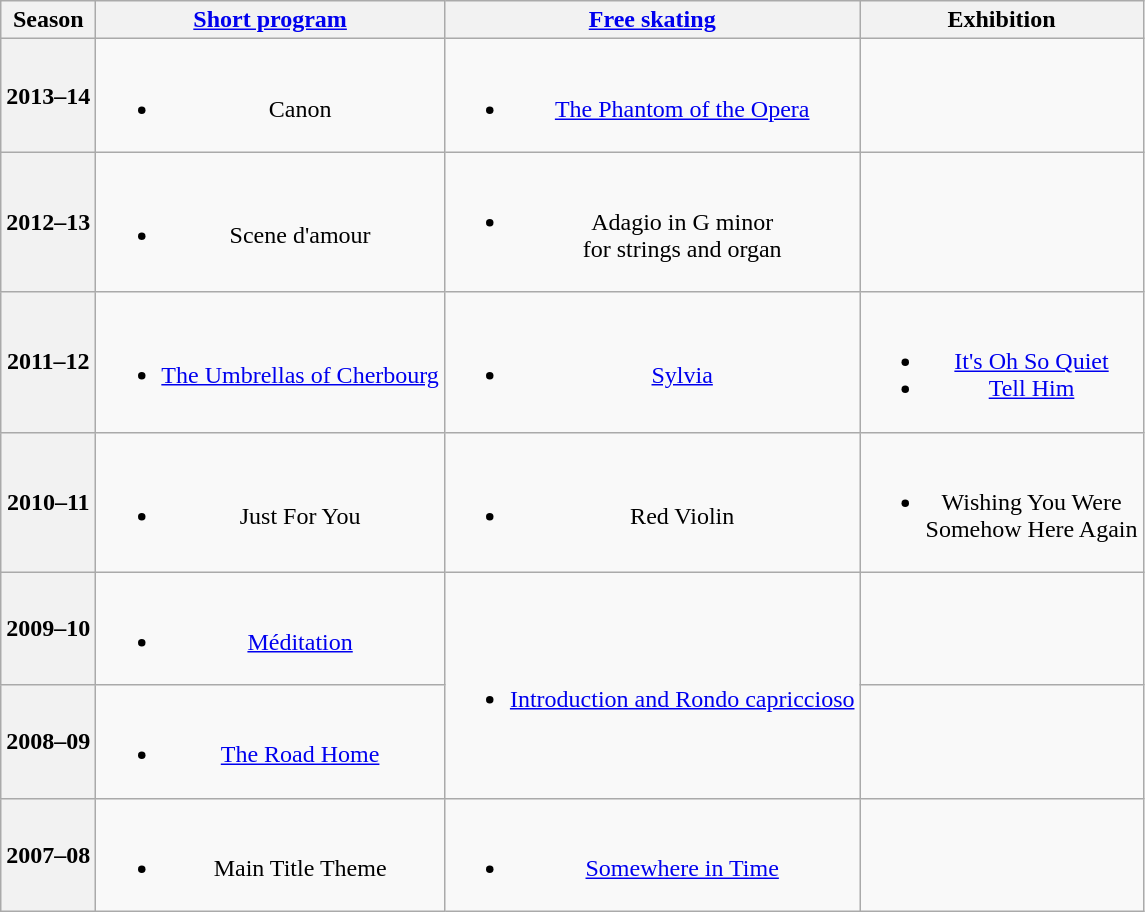<table class="wikitable" style="text-align:center">
<tr>
<th>Season</th>
<th><a href='#'>Short program</a></th>
<th><a href='#'>Free skating</a></th>
<th>Exhibition</th>
</tr>
<tr>
<th>2013–14 <br> </th>
<td><br><ul><li>Canon</li></ul></td>
<td><br><ul><li><a href='#'>The Phantom of the Opera</a> <br></li></ul></td>
<td></td>
</tr>
<tr>
<th>2012–13</th>
<td><br><ul><li>Scene d'amour <br></li></ul></td>
<td><br><ul><li>Adagio in G minor <br> for strings and organ <br></li></ul></td>
<td></td>
</tr>
<tr>
<th>2011–12</th>
<td><br><ul><li><a href='#'>The Umbrellas of Cherbourg</a> <br></li></ul></td>
<td><br><ul><li><a href='#'>Sylvia</a> <br></li></ul></td>
<td><br><ul><li><a href='#'>It's Oh So Quiet</a> <br></li><li><a href='#'>Tell Him</a> <br></li></ul></td>
</tr>
<tr>
<th>2010–11 <br> </th>
<td><br><ul><li>Just For You <br></li></ul></td>
<td><br><ul><li>Red Violin <br> </li></ul></td>
<td><br><ul><li>Wishing You Were<br> Somehow Here Again <br> </li></ul></td>
</tr>
<tr>
<th>2009–10 <br> </th>
<td><br><ul><li><a href='#'>Méditation</a> <br></li></ul></td>
<td rowspan=2><br><ul><li><a href='#'>Introduction and Rondo capriccioso</a> <br></li></ul></td>
<td></td>
</tr>
<tr>
<th>2008–09 <br> </th>
<td><br><ul><li><a href='#'>The Road Home</a> <br></li></ul></td>
<td></td>
</tr>
<tr>
<th>2007–08 <br> </th>
<td><br><ul><li>Main Title Theme <br></li></ul></td>
<td><br><ul><li><a href='#'>Somewhere in Time</a> <br></li></ul></td>
<td></td>
</tr>
</table>
